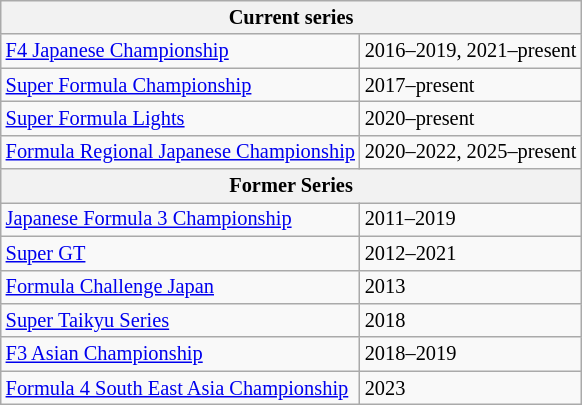<table class="wikitable" border="1" style="font-size:85%;">
<tr>
<th colspan=2>Current series</th>
</tr>
<tr>
<td><a href='#'>F4 Japanese Championship</a></td>
<td>2016–2019, 2021–present</td>
</tr>
<tr>
<td><a href='#'>Super Formula Championship</a></td>
<td>2017–present</td>
</tr>
<tr>
<td><a href='#'>Super Formula Lights</a></td>
<td>2020–present</td>
</tr>
<tr>
<td><a href='#'>Formula Regional Japanese Championship</a></td>
<td>2020–2022, 2025–present</td>
</tr>
<tr>
<th colspan="2">Former Series</th>
</tr>
<tr>
<td><a href='#'>Japanese Formula 3 Championship</a></td>
<td>2011–2019</td>
</tr>
<tr>
<td><a href='#'>Super GT</a></td>
<td>2012–2021</td>
</tr>
<tr>
<td><a href='#'>Formula Challenge Japan</a></td>
<td>2013</td>
</tr>
<tr>
<td><a href='#'>Super Taikyu Series</a></td>
<td>2018</td>
</tr>
<tr>
<td><a href='#'>F3 Asian Championship</a></td>
<td>2018–2019</td>
</tr>
<tr>
<td><a href='#'>Formula 4 South East Asia Championship</a></td>
<td>2023</td>
</tr>
</table>
